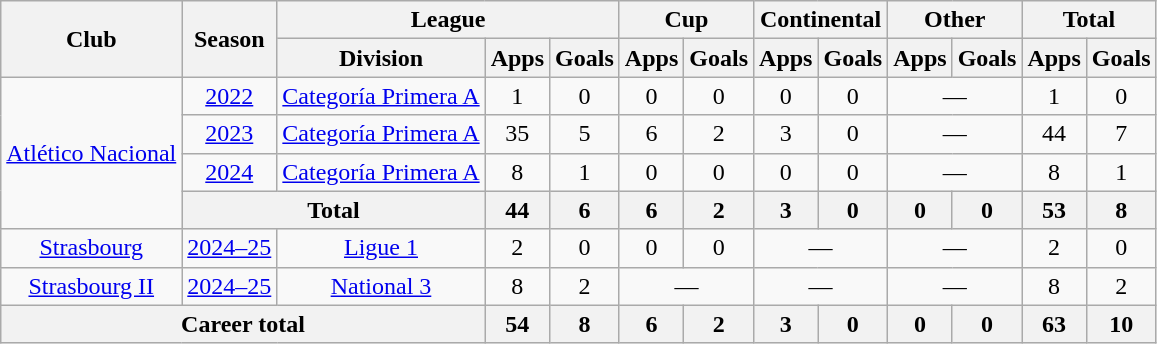<table class="wikitable" style="text-align: center">
<tr>
<th rowspan="2">Club</th>
<th rowspan="2">Season</th>
<th colspan="3">League</th>
<th colspan="2">Cup</th>
<th colspan="2">Continental</th>
<th colspan="2">Other</th>
<th colspan="2">Total</th>
</tr>
<tr>
<th>Division</th>
<th>Apps</th>
<th>Goals</th>
<th>Apps</th>
<th>Goals</th>
<th>Apps</th>
<th>Goals</th>
<th>Apps</th>
<th>Goals</th>
<th>Apps</th>
<th>Goals</th>
</tr>
<tr>
<td rowspan=4><a href='#'>Atlético Nacional</a></td>
<td><a href='#'>2022</a></td>
<td><a href='#'>Categoría Primera A</a></td>
<td>1</td>
<td>0</td>
<td>0</td>
<td>0</td>
<td>0</td>
<td>0</td>
<td colspan="2">—</td>
<td>1</td>
<td>0</td>
</tr>
<tr>
<td><a href='#'>2023</a></td>
<td><a href='#'>Categoría Primera A</a></td>
<td>35</td>
<td>5</td>
<td>6</td>
<td>2</td>
<td>3</td>
<td>0</td>
<td colspan="2">—</td>
<td>44</td>
<td>7</td>
</tr>
<tr>
<td><a href='#'>2024</a></td>
<td><a href='#'>Categoría Primera A</a></td>
<td>8</td>
<td>1</td>
<td>0</td>
<td>0</td>
<td>0</td>
<td>0</td>
<td colspan="2">—</td>
<td>8</td>
<td>1</td>
</tr>
<tr>
<th colspan=2>Total</th>
<th>44</th>
<th>6</th>
<th>6</th>
<th>2</th>
<th>3</th>
<th>0</th>
<th>0</th>
<th>0</th>
<th>53</th>
<th>8</th>
</tr>
<tr>
<td rowspan=1><a href='#'>Strasbourg</a></td>
<td><a href='#'>2024–25</a></td>
<td><a href='#'>Ligue 1</a></td>
<td>2</td>
<td>0</td>
<td>0</td>
<td>0</td>
<td colspan="2">—</td>
<td colspan="2">—</td>
<td>2</td>
<td>0</td>
</tr>
<tr>
<td><a href='#'>Strasbourg II</a></td>
<td><a href='#'>2024–25</a></td>
<td><a href='#'>National 3</a></td>
<td>8</td>
<td>2</td>
<td colspan="2">—</td>
<td colspan="2">—</td>
<td colspan="2">—</td>
<td>8</td>
<td>2</td>
</tr>
<tr>
<th colspan=3>Career total</th>
<th>54</th>
<th>8</th>
<th>6</th>
<th>2</th>
<th>3</th>
<th>0</th>
<th>0</th>
<th>0</th>
<th>63</th>
<th>10</th>
</tr>
</table>
